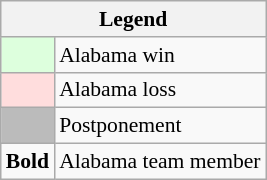<table class="wikitable" style="font-size:90%">
<tr>
<th colspan="2">Legend</th>
</tr>
<tr>
<td bgcolor="#ddffdd"> </td>
<td>Alabama win</td>
</tr>
<tr>
<td bgcolor="#ffdddd"> </td>
<td>Alabama loss</td>
</tr>
<tr>
<td bgcolor="#bbbbbb"> </td>
<td>Postponement</td>
</tr>
<tr>
<td><strong>Bold</strong></td>
<td>Alabama team member</td>
</tr>
</table>
